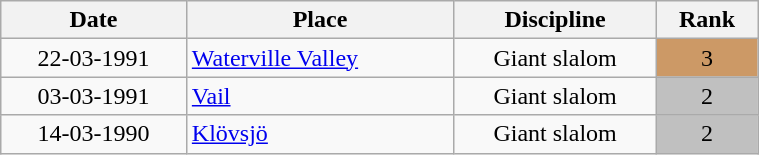<table class="wikitable" width=40% style="font-size:100%; text-align:center;">
<tr>
<th>Date</th>
<th>Place</th>
<th>Discipline</th>
<th>Rank</th>
</tr>
<tr>
<td>22-03-1991</td>
<td align=left> <a href='#'>Waterville Valley</a></td>
<td>Giant slalom</td>
<td bgcolor=cc9966>3</td>
</tr>
<tr>
<td>03-03-1991</td>
<td align=left> <a href='#'>Vail</a></td>
<td>Giant slalom</td>
<td bgcolor=silver>2</td>
</tr>
<tr>
<td>14-03-1990</td>
<td align=left> <a href='#'>Klövsjö</a></td>
<td>Giant slalom</td>
<td bgcolor=silver>2</td>
</tr>
</table>
